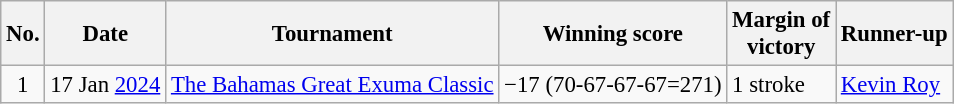<table class="wikitable" style="font-size:95%;">
<tr>
<th>No.</th>
<th>Date</th>
<th>Tournament</th>
<th>Winning score</th>
<th>Margin of<br>victory</th>
<th>Runner-up</th>
</tr>
<tr>
<td align=center>1</td>
<td align=right>17 Jan <a href='#'>2024</a></td>
<td><a href='#'>The Bahamas Great Exuma Classic</a></td>
<td>−17 (70-67-67-67=271)</td>
<td>1 stroke</td>
<td> <a href='#'>Kevin Roy</a></td>
</tr>
</table>
